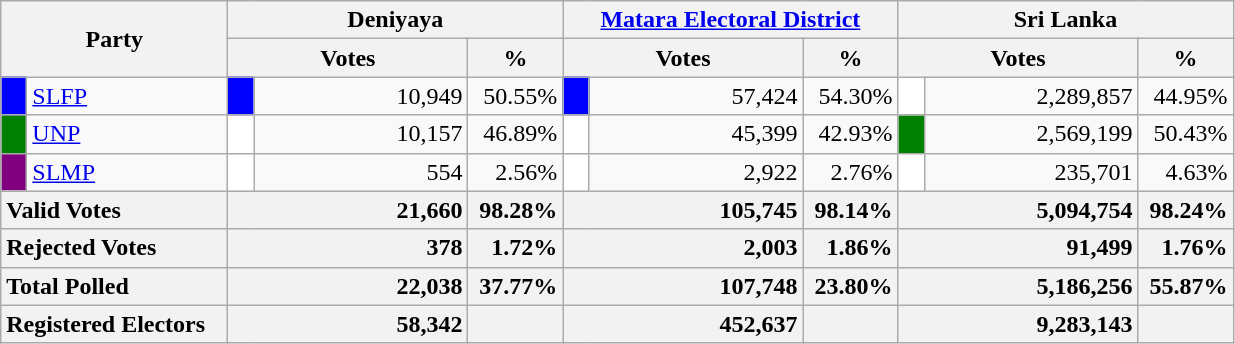<table class="wikitable">
<tr>
<th colspan="2" width="144px"rowspan="2">Party</th>
<th colspan="3" width="216px">Deniyaya</th>
<th colspan="3" width="216px"><a href='#'>Matara Electoral District</a></th>
<th colspan="3" width="216px">Sri Lanka</th>
</tr>
<tr>
<th colspan="2" width="144px">Votes</th>
<th>%</th>
<th colspan="2" width="144px">Votes</th>
<th>%</th>
<th colspan="2" width="144px">Votes</th>
<th>%</th>
</tr>
<tr>
<td style="background-color:blue;" width="10px"></td>
<td style="text-align:left;"><a href='#'>SLFP</a></td>
<td style="background-color:blue;" width="10px"></td>
<td style="text-align:right;">10,949</td>
<td style="text-align:right;">50.55%</td>
<td style="background-color:blue;" width="10px"></td>
<td style="text-align:right;">57,424</td>
<td style="text-align:right;">54.30%</td>
<td style="background-color:white;" width="10px"></td>
<td style="text-align:right;">2,289,857</td>
<td style="text-align:right;">44.95%</td>
</tr>
<tr>
<td style="background-color:green;" width="10px"></td>
<td style="text-align:left;"><a href='#'>UNP</a></td>
<td style="background-color:white;" width="10px"></td>
<td style="text-align:right;">10,157</td>
<td style="text-align:right;">46.89%</td>
<td style="background-color:white;" width="10px"></td>
<td style="text-align:right;">45,399</td>
<td style="text-align:right;">42.93%</td>
<td style="background-color:green;" width="10px"></td>
<td style="text-align:right;">2,569,199</td>
<td style="text-align:right;">50.43%</td>
</tr>
<tr>
<td style="background-color:purple;" width="10px"></td>
<td style="text-align:left;"><a href='#'>SLMP</a></td>
<td style="background-color:white;" width="10px"></td>
<td style="text-align:right;">554</td>
<td style="text-align:right;">2.56%</td>
<td style="background-color:white;" width="10px"></td>
<td style="text-align:right;">2,922</td>
<td style="text-align:right;">2.76%</td>
<td style="background-color:white;" width="10px"></td>
<td style="text-align:right;">235,701</td>
<td style="text-align:right;">4.63%</td>
</tr>
<tr>
<th colspan="2" width="144px"style="text-align:left;">Valid Votes</th>
<th style="text-align:right;"colspan="2" width="144px">21,660</th>
<th style="text-align:right;">98.28%</th>
<th style="text-align:right;"colspan="2" width="144px">105,745</th>
<th style="text-align:right;">98.14%</th>
<th style="text-align:right;"colspan="2" width="144px">5,094,754</th>
<th style="text-align:right;">98.24%</th>
</tr>
<tr>
<th colspan="2" width="144px"style="text-align:left;">Rejected Votes</th>
<th style="text-align:right;"colspan="2" width="144px">378</th>
<th style="text-align:right;">1.72%</th>
<th style="text-align:right;"colspan="2" width="144px">2,003</th>
<th style="text-align:right;">1.86%</th>
<th style="text-align:right;"colspan="2" width="144px">91,499</th>
<th style="text-align:right;">1.76%</th>
</tr>
<tr>
<th colspan="2" width="144px"style="text-align:left;">Total Polled</th>
<th style="text-align:right;"colspan="2" width="144px">22,038</th>
<th style="text-align:right;">37.77%</th>
<th style="text-align:right;"colspan="2" width="144px">107,748</th>
<th style="text-align:right;">23.80%</th>
<th style="text-align:right;"colspan="2" width="144px">5,186,256</th>
<th style="text-align:right;">55.87%</th>
</tr>
<tr>
<th colspan="2" width="144px"style="text-align:left;">Registered Electors</th>
<th style="text-align:right;"colspan="2" width="144px">58,342</th>
<th></th>
<th style="text-align:right;"colspan="2" width="144px">452,637</th>
<th></th>
<th style="text-align:right;"colspan="2" width="144px">9,283,143</th>
<th></th>
</tr>
</table>
